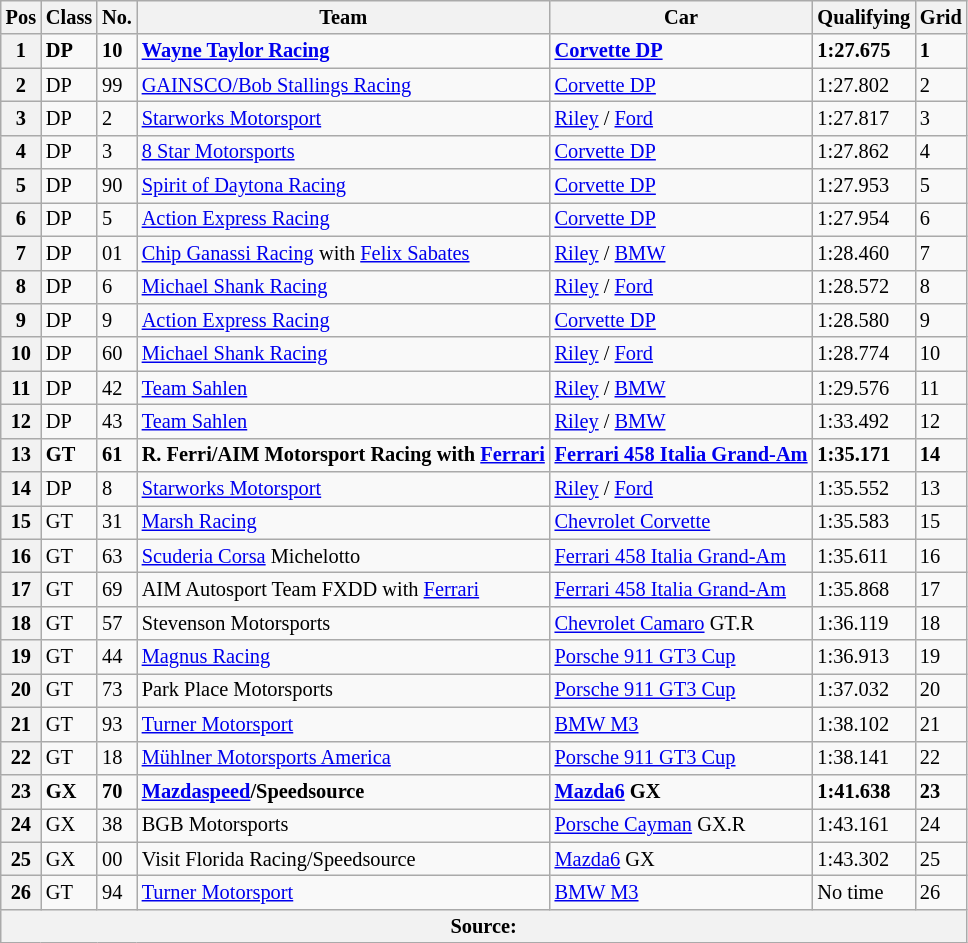<table class="wikitable" style="font-size: 85%;">
<tr>
<th>Pos</th>
<th>Class</th>
<th>No.</th>
<th>Team</th>
<th>Car</th>
<th>Qualifying</th>
<th>Grid</th>
</tr>
<tr>
<th>1</th>
<td><strong>DP</strong></td>
<td><strong>10</strong></td>
<td><strong><a href='#'>Wayne Taylor Racing</a></strong></td>
<td><a href='#'><strong>Corvette DP</strong></a></td>
<td><strong>1:27.675</strong></td>
<td><strong>1</strong></td>
</tr>
<tr>
<th>2</th>
<td>DP</td>
<td>99</td>
<td><a href='#'>GAINSCO/Bob Stallings Racing</a></td>
<td><a href='#'>Corvette DP</a></td>
<td>1:27.802</td>
<td>2</td>
</tr>
<tr>
<th>3</th>
<td>DP</td>
<td>2</td>
<td><a href='#'>Starworks Motorsport</a></td>
<td><a href='#'>Riley</a> / <a href='#'>Ford</a></td>
<td>1:27.817</td>
<td>3</td>
</tr>
<tr>
<th>4</th>
<td>DP</td>
<td>3</td>
<td><a href='#'>8 Star Motorsports</a></td>
<td><a href='#'>Corvette DP</a></td>
<td>1:27.862</td>
<td>4</td>
</tr>
<tr>
<th>5</th>
<td>DP</td>
<td>90</td>
<td><a href='#'>Spirit of Daytona Racing</a></td>
<td><a href='#'>Corvette DP</a></td>
<td>1:27.953</td>
<td>5</td>
</tr>
<tr>
<th>6</th>
<td>DP</td>
<td>5</td>
<td><a href='#'>Action Express Racing</a></td>
<td><a href='#'>Corvette DP</a></td>
<td>1:27.954</td>
<td>6</td>
</tr>
<tr>
<th>7</th>
<td>DP</td>
<td>01</td>
<td><a href='#'>Chip Ganassi Racing</a> with <a href='#'>Felix Sabates</a></td>
<td><a href='#'>Riley</a> / <a href='#'>BMW</a></td>
<td>1:28.460</td>
<td>7</td>
</tr>
<tr>
<th>8</th>
<td>DP</td>
<td>6</td>
<td><a href='#'>Michael Shank Racing</a></td>
<td><a href='#'>Riley</a> / <a href='#'>Ford</a></td>
<td>1:28.572</td>
<td>8</td>
</tr>
<tr>
<th>9</th>
<td>DP</td>
<td>9</td>
<td><a href='#'>Action Express Racing</a></td>
<td><a href='#'>Corvette DP</a></td>
<td>1:28.580</td>
<td>9</td>
</tr>
<tr>
<th>10</th>
<td>DP</td>
<td>60</td>
<td><a href='#'>Michael Shank Racing</a></td>
<td><a href='#'>Riley</a> / <a href='#'>Ford</a></td>
<td>1:28.774</td>
<td>10</td>
</tr>
<tr>
<th>11</th>
<td>DP</td>
<td>42</td>
<td><a href='#'>Team Sahlen</a></td>
<td><a href='#'>Riley</a> / <a href='#'>BMW</a></td>
<td>1:29.576</td>
<td>11</td>
</tr>
<tr>
<th>12</th>
<td>DP</td>
<td>43</td>
<td><a href='#'>Team Sahlen</a></td>
<td><a href='#'>Riley</a> / <a href='#'>BMW</a></td>
<td>1:33.492</td>
<td>12</td>
</tr>
<tr>
<th>13</th>
<td><strong>GT</strong></td>
<td><strong>61</strong></td>
<td><strong>R. Ferri/AIM Motorsport Racing with <a href='#'>Ferrari</a></strong></td>
<td><a href='#'><strong>Ferrari 458 Italia Grand-Am</strong></a></td>
<td><strong>1:35.171</strong></td>
<td><strong>14</strong></td>
</tr>
<tr>
<th>14</th>
<td>DP</td>
<td>8</td>
<td><a href='#'>Starworks Motorsport</a></td>
<td><a href='#'>Riley</a> / <a href='#'>Ford</a></td>
<td>1:35.552</td>
<td>13</td>
</tr>
<tr>
<th>15</th>
<td>GT</td>
<td>31</td>
<td><a href='#'>Marsh Racing</a></td>
<td><a href='#'>Chevrolet Corvette</a></td>
<td>1:35.583</td>
<td>15</td>
</tr>
<tr>
<th>16</th>
<td>GT</td>
<td>63</td>
<td><a href='#'>Scuderia Corsa</a> Michelotto</td>
<td><a href='#'>Ferrari 458 Italia Grand-Am</a></td>
<td>1:35.611</td>
<td>16</td>
</tr>
<tr>
<th>17</th>
<td>GT</td>
<td>69</td>
<td>AIM Autosport Team FXDD with <a href='#'>Ferrari</a></td>
<td><a href='#'>Ferrari 458 Italia Grand-Am</a></td>
<td>1:35.868</td>
<td>17</td>
</tr>
<tr>
<th>18</th>
<td>GT</td>
<td>57</td>
<td>Stevenson Motorsports</td>
<td><a href='#'>Chevrolet Camaro</a> GT.R</td>
<td>1:36.119</td>
<td>18</td>
</tr>
<tr>
<th>19</th>
<td>GT</td>
<td>44</td>
<td><a href='#'>Magnus Racing</a></td>
<td><a href='#'>Porsche 911 GT3 Cup</a></td>
<td>1:36.913</td>
<td>19</td>
</tr>
<tr>
<th>20</th>
<td>GT</td>
<td>73</td>
<td>Park Place Motorsports</td>
<td><a href='#'>Porsche 911 GT3 Cup</a></td>
<td>1:37.032</td>
<td>20</td>
</tr>
<tr>
<th>21</th>
<td>GT</td>
<td>93</td>
<td><a href='#'>Turner Motorsport</a></td>
<td><a href='#'>BMW M3</a></td>
<td>1:38.102</td>
<td>21</td>
</tr>
<tr>
<th>22</th>
<td>GT</td>
<td>18</td>
<td><a href='#'>Mühlner Motorsports America</a></td>
<td><a href='#'>Porsche 911 GT3 Cup</a></td>
<td>1:38.141</td>
<td>22</td>
</tr>
<tr>
<th>23</th>
<td><strong>GX</strong></td>
<td><strong>70</strong></td>
<td><strong><a href='#'>Mazdaspeed</a>/Speedsource</strong></td>
<td><strong><a href='#'>Mazda6</a> GX</strong></td>
<td><strong>1:41.638</strong></td>
<td><strong>23</strong></td>
</tr>
<tr>
<th>24</th>
<td>GX</td>
<td>38</td>
<td>BGB Motorsports</td>
<td><a href='#'>Porsche Cayman</a> GX.R</td>
<td>1:43.161</td>
<td>24</td>
</tr>
<tr>
<th>25</th>
<td>GX</td>
<td>00</td>
<td>Visit Florida Racing/Speedsource</td>
<td><a href='#'>Mazda6</a> GX</td>
<td>1:43.302</td>
<td>25</td>
</tr>
<tr>
<th>26</th>
<td>GT</td>
<td>94</td>
<td><a href='#'>Turner Motorsport</a></td>
<td><a href='#'>BMW M3</a></td>
<td>No time</td>
<td>26</td>
</tr>
<tr>
<th colspan="7">Source:</th>
</tr>
</table>
